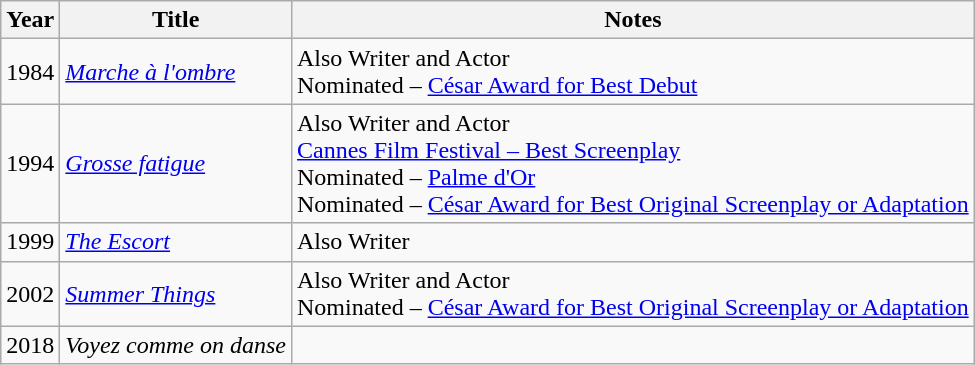<table class="wikitable sortable">
<tr>
<th>Year</th>
<th>Title</th>
<th class="unsortable">Notes</th>
</tr>
<tr>
<td>1984</td>
<td><em><a href='#'>Marche à l'ombre</a></em></td>
<td>Also Writer and Actor<br>Nominated – <a href='#'>César Award for Best Debut</a></td>
</tr>
<tr>
<td>1994</td>
<td><em><a href='#'>Grosse fatigue</a></em></td>
<td>Also Writer and Actor<br><a href='#'>Cannes Film Festival – Best Screenplay</a><br>Nominated – <a href='#'>Palme d'Or</a><br>Nominated – <a href='#'>César Award for Best Original Screenplay or Adaptation</a></td>
</tr>
<tr>
<td>1999</td>
<td><em><a href='#'>The Escort</a></em></td>
<td>Also Writer</td>
</tr>
<tr>
<td>2002</td>
<td><em><a href='#'>Summer Things</a></em></td>
<td>Also Writer and Actor<br>Nominated – <a href='#'>César Award for Best Original Screenplay or Adaptation</a></td>
</tr>
<tr>
<td>2018</td>
<td><em>Voyez comme on danse</em></td>
<td></td>
</tr>
</table>
